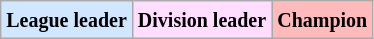<table class="wikitable">
<tr>
<td bgcolor="#d0e7ff"><small><strong>League leader</strong></small></td>
<td bgcolor="FFDDFF"><small><strong>Division leader</strong></small></td>
<td bgcolor="#ffbbbb"><small><strong>Champion</strong></small></td>
</tr>
</table>
